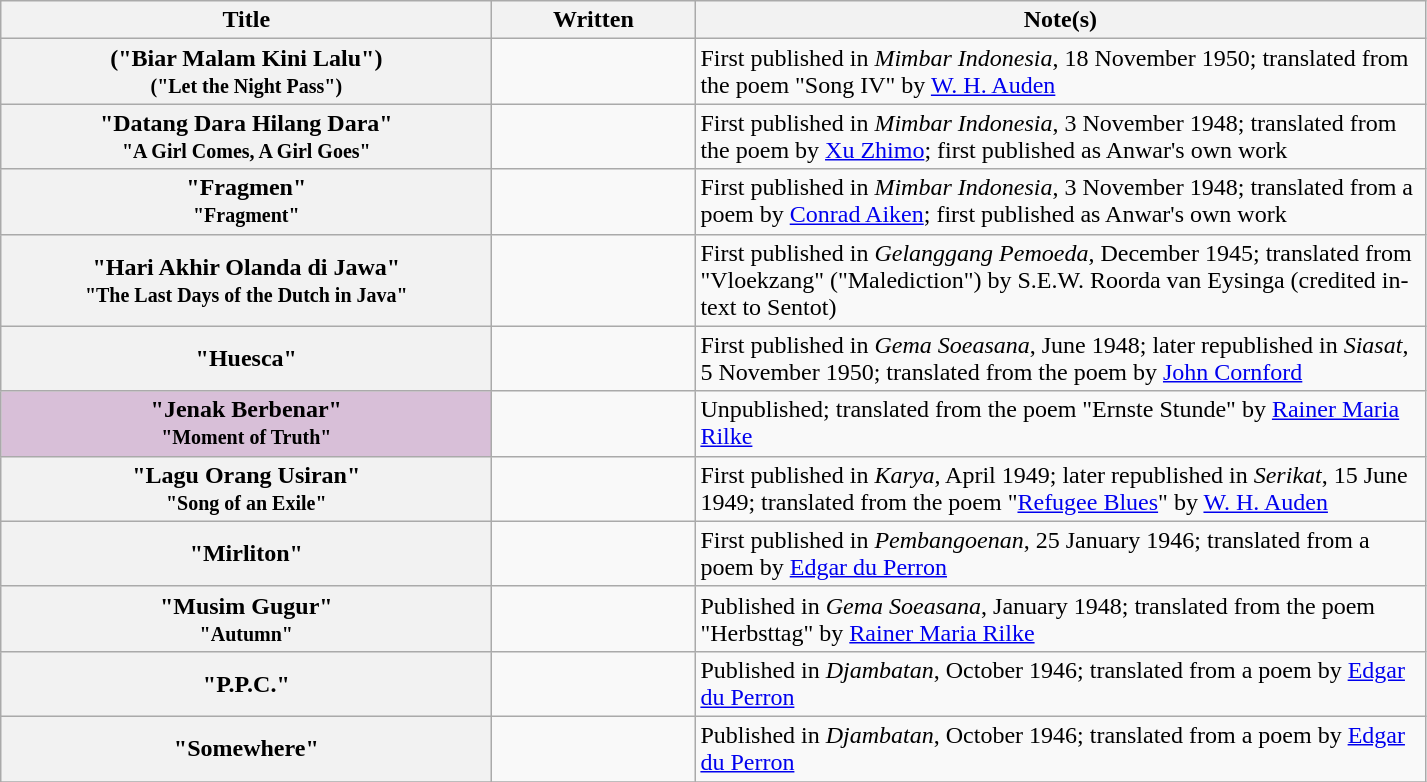<table class="wikitable plainrowheaders sortable" style="margin-right: 0;">
<tr>
<th scope="col" style="width:20em;">Title</th>
<th scope="col" style="width:8em;">Written</th>
<th scope="col" style="width:30em;" class="unsortable">Note(s)</th>
</tr>
<tr>
<th scope="row">("Biar Malam Kini Lalu")<br><small>("Let the Night Pass")</small></th>
<td></td>
<td>First published in <em>Mimbar Indonesia</em>, 18 November 1950; translated from the poem "Song IV" by <a href='#'>W. H. Auden</a></td>
</tr>
<tr>
<th scope="row">"Datang Dara Hilang Dara"<br><small>"A Girl Comes, A Girl Goes"</small></th>
<td></td>
<td>First published in <em>Mimbar Indonesia</em>, 3 November 1948; translated from the poem by <a href='#'>Xu Zhimo</a>; first published as Anwar's own work</td>
</tr>
<tr>
<th scope="row">"Fragmen"<br><small>"Fragment"</small></th>
<td></td>
<td>First published in <em>Mimbar Indonesia</em>, 3 November 1948; translated from a poem by <a href='#'>Conrad Aiken</a>; first published as Anwar's own work</td>
</tr>
<tr>
<th scope="row">"Hari Akhir Olanda di Jawa"<br><small>"The Last Days of the Dutch in Java"</small></th>
<td></td>
<td>First published in <em>Gelanggang Pemoeda</em>, December 1945; translated from "Vloekzang" ("Malediction") by S.E.W. Roorda van Eysinga (credited in-text to Sentot)</td>
</tr>
<tr>
<th scope="row">"Huesca"</th>
<td></td>
<td>First published in <em>Gema Soeasana</em>, June 1948; later republished in <em>Siasat</em>, 5 November 1950; translated from the poem by <a href='#'>John Cornford</a></td>
</tr>
<tr>
<th scope="row" style="background-color: #D8BFD8;">"Jenak Berbenar"<br><small>"Moment of Truth"</small></th>
<td></td>
<td>Unpublished; translated from the poem "Ernste Stunde" by <a href='#'>Rainer Maria Rilke</a></td>
</tr>
<tr>
<th scope="row">"Lagu Orang Usiran"<br><small>"Song of an Exile"</small></th>
<td></td>
<td>First published in <em>Karya</em>, April 1949; later republished in <em>Serikat</em>, 15 June 1949; translated from the poem "<a href='#'>Refugee Blues</a>" by <a href='#'>W. H. Auden</a></td>
</tr>
<tr>
<th scope="row">"Mirliton"</th>
<td></td>
<td>First published in <em>Pembangoenan</em>, 25 January 1946; translated from a poem by <a href='#'>Edgar du Perron</a></td>
</tr>
<tr>
<th scope="row">"Musim Gugur"<br><small>"Autumn"</small></th>
<td></td>
<td>Published in <em>Gema Soeasana</em>, January 1948; translated from the poem "Herbsttag" by <a href='#'>Rainer Maria Rilke</a></td>
</tr>
<tr>
<th scope="row">"P.P.C."</th>
<td></td>
<td>Published in <em>Djambatan</em>, October 1946; translated from a poem by <a href='#'>Edgar du Perron</a></td>
</tr>
<tr>
<th scope="row">"Somewhere"</th>
<td></td>
<td>Published in <em>Djambatan</em>, October 1946; translated from a poem by <a href='#'>Edgar du Perron</a></td>
</tr>
<tr>
</tr>
</table>
